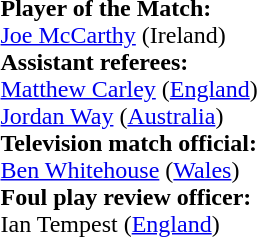<table style="width:100%">
<tr>
<td><br><strong>Player of the Match:</strong>
<br><a href='#'>Joe McCarthy</a> (Ireland)<br><strong>Assistant referees:</strong>
<br><a href='#'>Matthew Carley</a> (<a href='#'>England</a>)
<br><a href='#'>Jordan Way</a> (<a href='#'>Australia</a>)
<br><strong>Television match official:</strong>
<br><a href='#'>Ben Whitehouse</a> (<a href='#'>Wales</a>)
<br><strong>Foul play review officer:</strong>
<br>Ian Tempest (<a href='#'>England</a>)</td>
</tr>
</table>
